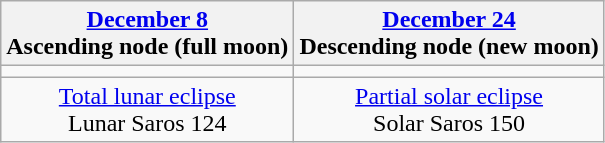<table class="wikitable">
<tr>
<th><a href='#'>December 8</a><br>Ascending node (full moon)</th>
<th><a href='#'>December 24</a><br>Descending node (new moon)</th>
</tr>
<tr>
<td></td>
<td></td>
</tr>
<tr align=center>
<td><a href='#'>Total lunar eclipse</a><br>Lunar Saros 124</td>
<td><a href='#'>Partial solar eclipse</a><br>Solar Saros 150</td>
</tr>
</table>
